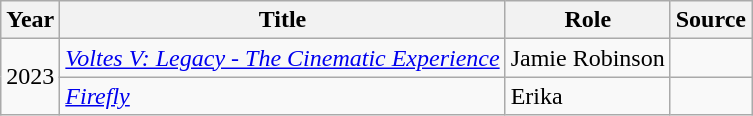<table class="wikitable sortable">
<tr>
<th>Year</th>
<th>Title</th>
<th>Role</th>
<th>Source</th>
</tr>
<tr>
<td rowspan="2">2023</td>
<td><em><a href='#'>Voltes V: Legacy - The Cinematic Experience</a></em></td>
<td>Jamie Robinson</td>
<td></td>
</tr>
<tr>
<td><em><a href='#'>Firefly</a></em></td>
<td>Erika</td>
<td></td>
</tr>
</table>
